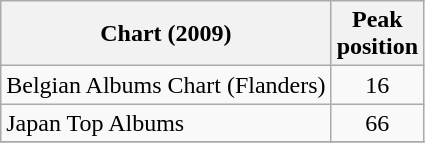<table class="wikitable">
<tr>
<th align="left">Chart (2009)</th>
<th align="center">Peak<br>position</th>
</tr>
<tr>
<td align="left">Belgian Albums Chart (Flanders)</td>
<td align="center">16</td>
</tr>
<tr>
<td align="left">Japan Top Albums</td>
<td align="center">66</td>
</tr>
<tr>
</tr>
</table>
